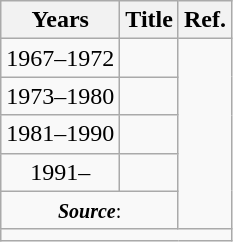<table class="wikitable unsortable">
<tr>
<th>Years</th>
<th>Title</th>
<th>Ref.</th>
</tr>
<tr>
<td align="center">1967–1972</td>
<td align="center"></td>
</tr>
<tr>
<td align="center">1973–1980</td>
<td align="center"></td>
</tr>
<tr>
<td align="center">1981–1990</td>
<td align="center"></td>
</tr>
<tr>
<td align="center">1991–</td>
<td align="center"></td>
</tr>
<tr>
<td colspan="2" align="center" style="background:#fffdead;"><small><strong><em>Source</em></strong>: <em></em></small></td>
</tr>
<tr>
<td colspan="5" align="center" style="background:#fffdead;"><small></small></td>
</tr>
</table>
